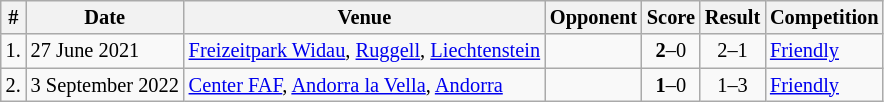<table class="wikitable" style="font-size:85%;">
<tr>
<th>#</th>
<th>Date</th>
<th>Venue</th>
<th>Opponent</th>
<th>Score</th>
<th>Result</th>
<th>Competition</th>
</tr>
<tr>
<td>1.</td>
<td>27 June 2021</td>
<td><a href='#'>Freizeitpark Widau</a>, <a href='#'>Ruggell</a>, <a href='#'>Liechtenstein</a></td>
<td></td>
<td align=center><strong>2</strong>–0</td>
<td align=center>2–1</td>
<td><a href='#'>Friendly</a></td>
</tr>
<tr>
<td>2.</td>
<td>3 September 2022</td>
<td><a href='#'>Center FAF</a>, <a href='#'>Andorra la Vella</a>, <a href='#'>Andorra</a></td>
<td></td>
<td align=center><strong>1</strong>–0</td>
<td align=center>1–3</td>
<td><a href='#'>Friendly</a></td>
</tr>
</table>
